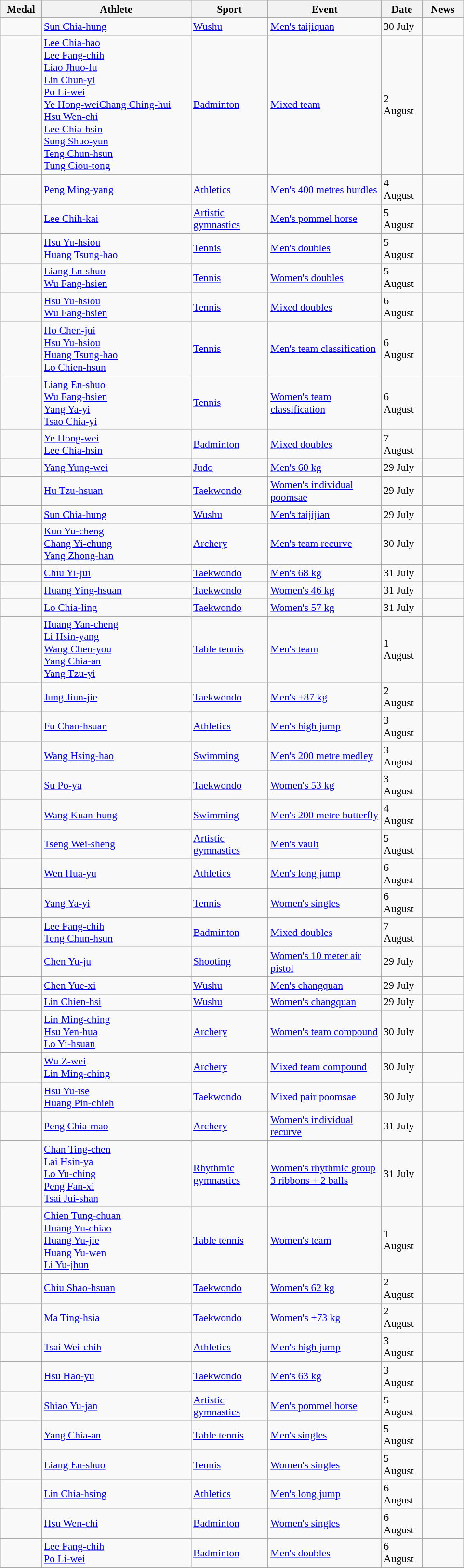<table class="sortable wikitable" style="font-size:90%">
<tr>
<th width="50">Medal</th>
<th width="200">Athlete</th>
<th width="100">Sport</th>
<th width="150">Event</th>
<th width="50">Date</th>
<th width="50">News</th>
</tr>
<tr>
<td></td>
<td><a href='#'>Sun Chia-hung</a></td>
<td><a href='#'>Wushu</a></td>
<td><a href='#'>Men's taijiquan</a></td>
<td>30 July</td>
<td></td>
</tr>
<tr>
<td></td>
<td><a href='#'>Lee Chia-hao</a><br><a href='#'>Lee Fang-chih</a><br><a href='#'>Liao Jhuo-fu</a><br><a href='#'>Lin Chun-yi</a><br><a href='#'>Po Li-wei</a><br><a href='#'>Ye Hong-wei</a><a href='#'>Chang Ching-hui</a><br><a href='#'>Hsu Wen-chi</a><br><a href='#'>Lee Chia-hsin</a><br><a href='#'>Sung Shuo-yun</a><br><a href='#'>Teng Chun-hsun</a><br><a href='#'>Tung Ciou-tong</a></td>
<td><a href='#'>Badminton</a></td>
<td><a href='#'>Mixed team</a></td>
<td>2 August</td>
<td></td>
</tr>
<tr>
<td></td>
<td><a href='#'>Peng Ming-yang</a></td>
<td><a href='#'>Athletics</a></td>
<td><a href='#'>Men's 400 metres hurdles</a></td>
<td>4 August</td>
<td></td>
</tr>
<tr>
<td></td>
<td><a href='#'>Lee Chih-kai</a></td>
<td><a href='#'>Artistic gymnastics</a></td>
<td><a href='#'>Men's pommel horse</a></td>
<td>5 August</td>
<td></td>
</tr>
<tr>
<td></td>
<td><a href='#'>Hsu Yu-hsiou</a><br><a href='#'>Huang Tsung-hao</a></td>
<td><a href='#'>Tennis</a></td>
<td><a href='#'>Men's doubles</a></td>
<td>5 August</td>
<td></td>
</tr>
<tr>
<td></td>
<td><a href='#'>Liang En-shuo</a><br><a href='#'>Wu Fang-hsien</a></td>
<td><a href='#'>Tennis</a></td>
<td><a href='#'>Women's doubles</a></td>
<td>5 August</td>
<td></td>
</tr>
<tr>
<td></td>
<td><a href='#'>Hsu Yu-hsiou</a><br><a href='#'>Wu Fang-hsien</a></td>
<td><a href='#'>Tennis</a></td>
<td><a href='#'>Mixed doubles</a></td>
<td>6 August</td>
<td></td>
</tr>
<tr>
<td></td>
<td><a href='#'>Ho Chen-jui</a><br><a href='#'>Hsu Yu-hsiou</a><br><a href='#'>Huang Tsung-hao</a><br><a href='#'>Lo Chien-hsun</a></td>
<td><a href='#'>Tennis</a></td>
<td><a href='#'>Men's team classification</a></td>
<td>6 August</td>
<td></td>
</tr>
<tr>
<td></td>
<td><a href='#'>Liang En-shuo</a><br><a href='#'>Wu Fang-hsien</a><br><a href='#'>Yang Ya-yi</a><br><a href='#'>Tsao Chia-yi</a></td>
<td><a href='#'>Tennis</a></td>
<td><a href='#'>Women's team classification</a></td>
<td>6 August</td>
<td></td>
</tr>
<tr>
<td></td>
<td><a href='#'>Ye Hong-wei</a><br><a href='#'>Lee Chia-hsin</a></td>
<td><a href='#'>Badminton</a></td>
<td><a href='#'>Mixed doubles</a></td>
<td>7 August</td>
<td></td>
</tr>
<tr>
<td></td>
<td><a href='#'>Yang Yung-wei</a></td>
<td><a href='#'>Judo</a></td>
<td><a href='#'>Men's 60 kg</a></td>
<td>29 July</td>
<td></td>
</tr>
<tr>
<td></td>
<td><a href='#'>Hu Tzu-hsuan</a></td>
<td><a href='#'>Taekwondo</a></td>
<td><a href='#'>Women's individual poomsae</a></td>
<td>29 July</td>
<td></td>
</tr>
<tr>
<td></td>
<td><a href='#'>Sun Chia-hung</a></td>
<td><a href='#'>Wushu</a></td>
<td><a href='#'>Men's taijijian</a></td>
<td>29 July</td>
<td></td>
</tr>
<tr>
<td></td>
<td><a href='#'>Kuo Yu-cheng</a><br><a href='#'>Chang Yi-chung</a><br><a href='#'>Yang Zhong-han</a></td>
<td><a href='#'>Archery</a></td>
<td><a href='#'>Men's team recurve</a></td>
<td>30 July</td>
<td></td>
</tr>
<tr>
<td></td>
<td><a href='#'>Chiu Yi-jui</a></td>
<td><a href='#'>Taekwondo</a></td>
<td><a href='#'>Men's 68 kg</a></td>
<td>31 July</td>
<td></td>
</tr>
<tr>
<td></td>
<td><a href='#'>Huang Ying-hsuan</a></td>
<td><a href='#'>Taekwondo</a></td>
<td><a href='#'>Women's 46 kg</a></td>
<td>31 July</td>
<td></td>
</tr>
<tr>
<td></td>
<td><a href='#'>Lo Chia-ling</a></td>
<td><a href='#'>Taekwondo</a></td>
<td><a href='#'>Women's 57 kg</a></td>
<td>31 July</td>
<td></td>
</tr>
<tr>
<td></td>
<td><a href='#'>Huang Yan-cheng</a><br><a href='#'>Li Hsin-yang</a><br><a href='#'>Wang Chen-you</a><br><a href='#'>Yang Chia-an</a><br><a href='#'>Yang Tzu-yi</a></td>
<td><a href='#'>Table tennis</a></td>
<td><a href='#'>Men's team</a></td>
<td>1 August</td>
<td></td>
</tr>
<tr>
<td></td>
<td><a href='#'>Jung Jiun-jie</a></td>
<td><a href='#'>Taekwondo</a></td>
<td><a href='#'>Men's +87 kg</a></td>
<td>2 August</td>
<td></td>
</tr>
<tr>
<td></td>
<td><a href='#'>Fu Chao-hsuan</a></td>
<td><a href='#'>Athletics</a></td>
<td><a href='#'>Men's high jump</a></td>
<td>3 August</td>
<td></td>
</tr>
<tr>
<td></td>
<td><a href='#'>Wang Hsing-hao</a></td>
<td><a href='#'>Swimming</a></td>
<td><a href='#'>Men's 200 metre medley</a></td>
<td>3 August</td>
<td></td>
</tr>
<tr>
<td></td>
<td><a href='#'>Su Po-ya</a></td>
<td><a href='#'>Taekwondo</a></td>
<td><a href='#'>Women's 53 kg</a></td>
<td>3 August</td>
<td></td>
</tr>
<tr>
<td></td>
<td><a href='#'>Wang Kuan-hung</a></td>
<td><a href='#'>Swimming</a></td>
<td><a href='#'>Men's 200 metre butterfly</a></td>
<td>4 August</td>
<td></td>
</tr>
<tr>
<td></td>
<td><a href='#'>Tseng Wei-sheng</a></td>
<td><a href='#'>Artistic gymnastics</a></td>
<td><a href='#'>Men's vault</a></td>
<td>5 August</td>
<td></td>
</tr>
<tr>
<td></td>
<td><a href='#'>Wen Hua-yu</a></td>
<td><a href='#'>Athletics</a></td>
<td><a href='#'>Men's long jump</a></td>
<td>6 August</td>
<td></td>
</tr>
<tr>
<td></td>
<td><a href='#'>Yang Ya-yi</a></td>
<td><a href='#'>Tennis</a></td>
<td><a href='#'>Women's singles</a></td>
<td>6 August</td>
<td></td>
</tr>
<tr>
<td></td>
<td><a href='#'>Lee Fang-chih</a><br><a href='#'>Teng Chun-hsun</a></td>
<td><a href='#'>Badminton</a></td>
<td><a href='#'>Mixed doubles</a></td>
<td>7 August</td>
<td></td>
</tr>
<tr>
<td></td>
<td><a href='#'>Chen Yu-ju</a></td>
<td><a href='#'>Shooting</a></td>
<td><a href='#'>Women's 10 meter air pistol</a></td>
<td>29 July</td>
<td></td>
</tr>
<tr>
<td></td>
<td><a href='#'>Chen Yue-xi</a></td>
<td><a href='#'>Wushu</a></td>
<td><a href='#'>Men's changquan</a></td>
<td>29 July</td>
<td></td>
</tr>
<tr>
<td></td>
<td><a href='#'>Lin Chien-hsi</a></td>
<td><a href='#'>Wushu</a></td>
<td><a href='#'>Women's changquan</a></td>
<td>29 July</td>
<td></td>
</tr>
<tr>
<td></td>
<td><a href='#'>Lin Ming-ching</a><br><a href='#'>Hsu Yen-hua</a><br><a href='#'>Lo Yi-hsuan</a></td>
<td><a href='#'>Archery</a></td>
<td><a href='#'>Women's team compound</a></td>
<td>30 July</td>
<td></td>
</tr>
<tr>
<td></td>
<td><a href='#'>Wu Z-wei</a><br><a href='#'>Lin Ming-ching</a></td>
<td><a href='#'>Archery</a></td>
<td><a href='#'>Mixed team compound</a></td>
<td>30 July</td>
<td></td>
</tr>
<tr>
<td></td>
<td><a href='#'>Hsu Yu-tse</a><br><a href='#'>Huang Pin-chieh</a></td>
<td><a href='#'>Taekwondo</a></td>
<td><a href='#'>Mixed pair poomsae</a></td>
<td>30 July</td>
<td></td>
</tr>
<tr>
<td></td>
<td><a href='#'>Peng Chia-mao</a></td>
<td><a href='#'>Archery</a></td>
<td><a href='#'>Women's individual recurve</a></td>
<td>31 July</td>
<td></td>
</tr>
<tr>
<td></td>
<td><a href='#'>Chan Ting-chen</a><br><a href='#'>Lai Hsin-ya</a><br><a href='#'>Lo Yu-ching</a><br><a href='#'>Peng Fan-xi</a><br><a href='#'>Tsai Jui-shan</a></td>
<td><a href='#'>Rhythmic gymnastics</a></td>
<td><a href='#'>Women's rhythmic group 3 ribbons + 2 balls</a></td>
<td>31 July</td>
<td></td>
</tr>
<tr>
<td></td>
<td><a href='#'>Chien Tung-chuan</a><br><a href='#'>Huang Yu-chiao</a><br><a href='#'>Huang Yu-jie</a><br><a href='#'>Huang Yu-wen</a><br><a href='#'>Li Yu-jhun</a></td>
<td><a href='#'>Table tennis</a></td>
<td><a href='#'>Women's team</a></td>
<td>1 August</td>
<td></td>
</tr>
<tr>
<td></td>
<td><a href='#'>Chiu Shao-hsuan</a></td>
<td><a href='#'>Taekwondo</a></td>
<td><a href='#'>Women's 62 kg</a></td>
<td>2 August</td>
<td></td>
</tr>
<tr>
<td></td>
<td><a href='#'>Ma Ting-hsia</a></td>
<td><a href='#'>Taekwondo</a></td>
<td><a href='#'>Women's +73 kg</a></td>
<td>2 August</td>
<td></td>
</tr>
<tr>
<td></td>
<td><a href='#'>Tsai Wei-chih</a></td>
<td><a href='#'>Athletics</a></td>
<td><a href='#'>Men's high jump</a></td>
<td>3 August</td>
<td></td>
</tr>
<tr>
<td></td>
<td><a href='#'>Hsu Hao-yu</a></td>
<td><a href='#'>Taekwondo</a></td>
<td><a href='#'>Men's 63 kg</a></td>
<td>3 August</td>
<td></td>
</tr>
<tr>
<td></td>
<td><a href='#'>Shiao Yu-jan</a></td>
<td><a href='#'>Artistic gymnastics</a></td>
<td><a href='#'>Men's pommel horse</a></td>
<td>5 August</td>
<td></td>
</tr>
<tr>
<td></td>
<td><a href='#'>Yang Chia-an</a></td>
<td><a href='#'>Table tennis</a></td>
<td><a href='#'>Men's singles</a></td>
<td>5 August</td>
<td></td>
</tr>
<tr>
<td></td>
<td><a href='#'>Liang En-shuo</a></td>
<td><a href='#'>Tennis</a></td>
<td><a href='#'>Women's singles</a></td>
<td>5 August</td>
<td></td>
</tr>
<tr>
<td></td>
<td><a href='#'>Lin Chia-hsing</a></td>
<td><a href='#'>Athletics</a></td>
<td><a href='#'>Men's long jump</a></td>
<td>6 August</td>
<td></td>
</tr>
<tr>
<td></td>
<td><a href='#'>Hsu Wen-chi</a></td>
<td><a href='#'>Badminton</a></td>
<td><a href='#'>Women's singles</a></td>
<td>6 August</td>
<td></td>
</tr>
<tr>
<td></td>
<td><a href='#'>Lee Fang-chih</a><br><a href='#'>Po Li-wei</a></td>
<td><a href='#'>Badminton</a></td>
<td><a href='#'>Men's doubles</a></td>
<td>6 August</td>
<td></td>
</tr>
</table>
